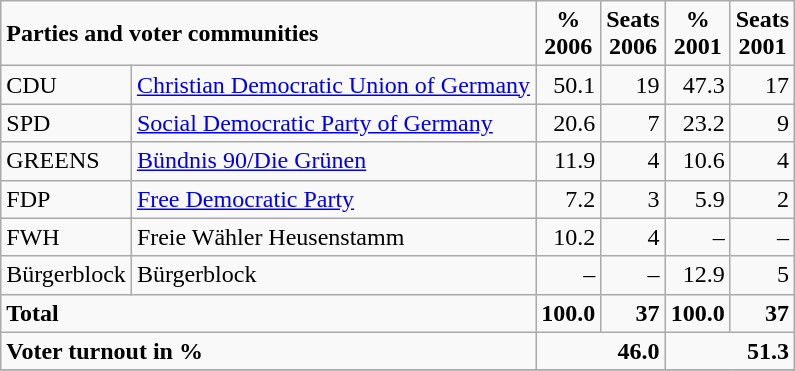<table class="wikitable">
<tr --  class="hintergrundfarbe5">
<td colspan="2"><strong>Parties and voter communities</strong></td>
<td align="center"><strong>%<br>2006</strong></td>
<td align="center"><strong>Seats<br>2006</strong></td>
<td align="center"><strong>%<br>2001</strong></td>
<td align="center"><strong>Seats<br>2001</strong></td>
</tr>
<tr --->
<td>CDU</td>
<td><a href='#'>Christian Democratic Union of Germany</a></td>
<td align="right">50.1</td>
<td align="right">19</td>
<td align="right">47.3</td>
<td align="right">17</td>
</tr>
<tr --->
<td>SPD</td>
<td><a href='#'>Social Democratic Party of Germany</a></td>
<td align="right">20.6</td>
<td align="right">7</td>
<td align="right">23.2</td>
<td align="right">9</td>
</tr>
<tr --->
<td>GREENS</td>
<td><a href='#'>Bündnis 90/Die Grünen</a></td>
<td align="right">11.9</td>
<td align="right">4</td>
<td align="right">10.6</td>
<td align="right">4</td>
</tr>
<tr --->
<td>FDP</td>
<td><a href='#'>Free Democratic Party</a></td>
<td align="right">7.2</td>
<td align="right">3</td>
<td align="right">5.9</td>
<td align="right">2</td>
</tr>
<tr --->
<td>FWH</td>
<td>Freie Wähler Heusenstamm</td>
<td align="right">10.2</td>
<td align="right">4</td>
<td align="right">–</td>
<td align="right">–</td>
</tr>
<tr --->
<td>Bürgerblock</td>
<td>Bürgerblock</td>
<td align="right">–</td>
<td align="right">–</td>
<td align="right">12.9</td>
<td align="right">5</td>
</tr>
<tr -- class="hintergrundfarbe5">
<td colspan="2"><strong>Total</strong></td>
<td align="right"><strong>100.0</strong></td>
<td align="right"><strong>37</strong></td>
<td align="right"><strong>100.0</strong></td>
<td align="right"><strong>37</strong></td>
</tr>
<tr -- class="hintergrundfarbe5">
<td colspan="2"><strong>Voter turnout in %</strong></td>
<td colspan="2" align="right"><strong>46.0</strong></td>
<td colspan="2" align="right"><strong>51.3</strong></td>
</tr>
<tr --->
</tr>
</table>
